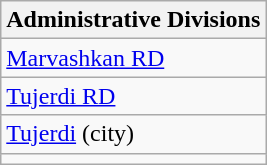<table class="wikitable">
<tr>
<th>Administrative Divisions</th>
</tr>
<tr>
<td><a href='#'>Marvashkan RD</a></td>
</tr>
<tr>
<td><a href='#'>Tujerdi RD</a></td>
</tr>
<tr>
<td><a href='#'>Tujerdi</a> (city)</td>
</tr>
<tr>
<td colspan=1></td>
</tr>
</table>
